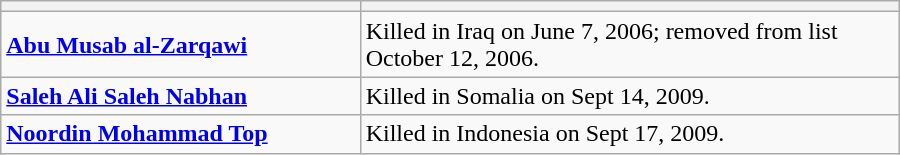<table class="wikitable" border="1" align="center" width="600px">
<tr>
<th width="40%"></th>
<th width="60%"></th>
</tr>
<tr>
<td><strong><a href='#'>Abu Musab al-Zarqawi</a></strong></td>
<td>Killed in Iraq on June 7, 2006; removed from list October 12, 2006.</td>
</tr>
<tr>
<td><strong><a href='#'>Saleh Ali Saleh Nabhan</a></strong></td>
<td>Killed in Somalia on Sept 14, 2009.</td>
</tr>
<tr>
<td><strong><a href='#'>Noordin Mohammad Top</a></strong></td>
<td>Killed in Indonesia on Sept 17, 2009.</td>
</tr>
</table>
